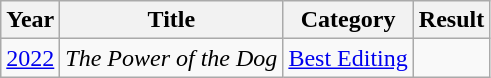<table class="wikitable">
<tr>
<th>Year</th>
<th>Title</th>
<th>Category</th>
<th>Result</th>
</tr>
<tr>
<td><a href='#'>2022</a></td>
<td><em>The Power of the Dog</em></td>
<td><a href='#'>Best Editing</a></td>
<td></td>
</tr>
</table>
